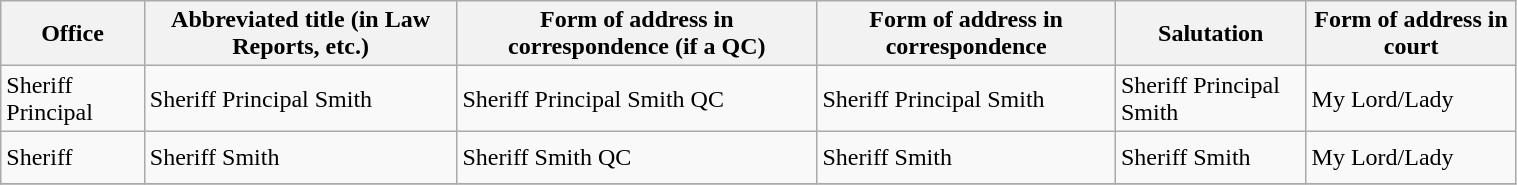<table class="wikitable" style="width: 80%;">
<tr style="height: 25px;">
<th>Office</th>
<th>Abbreviated title (in Law Reports, etc.)</th>
<th>Form of address in correspondence (if a QC)</th>
<th>Form of address in correspondence</th>
<th>Salutation</th>
<th>Form of address in court</th>
</tr>
<tr style="height: 35px;">
<td>Sheriff Principal</td>
<td>Sheriff Principal Smith</td>
<td>Sheriff Principal Smith QC</td>
<td>Sheriff Principal Smith</td>
<td>Sheriff Principal Smith</td>
<td>My Lord/Lady</td>
</tr>
<tr style="height: 35px;">
<td>Sheriff</td>
<td>Sheriff Smith</td>
<td>Sheriff Smith QC</td>
<td>Sheriff Smith</td>
<td>Sheriff Smith</td>
<td>My Lord/Lady</td>
</tr>
<tr>
</tr>
</table>
